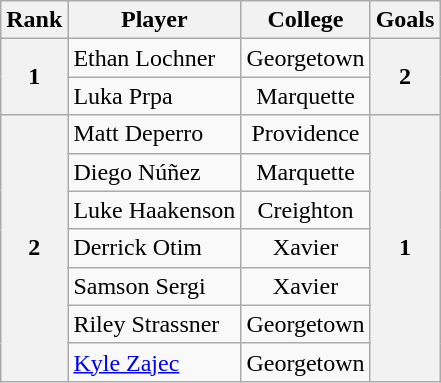<table class="wikitable" style="text-align:center">
<tr>
<th>Rank</th>
<th>Player</th>
<th>College</th>
<th>Goals</th>
</tr>
<tr>
<th rowspan="2">1</th>
<td align="left"> Ethan Lochner</td>
<td>Georgetown</td>
<th rowspan="2">2</th>
</tr>
<tr>
<td align="left"> Luka Prpa</td>
<td>Marquette</td>
</tr>
<tr>
<th rowspan="7">2</th>
<td align="left"> Matt Deperro</td>
<td>Providence</td>
<th rowspan="7">1</th>
</tr>
<tr>
<td align="left"> Diego Núñez</td>
<td>Marquette</td>
</tr>
<tr>
<td align="left"> Luke Haakenson</td>
<td>Creighton</td>
</tr>
<tr>
<td align="left"> Derrick Otim</td>
<td>Xavier</td>
</tr>
<tr>
<td align="left"> Samson Sergi</td>
<td>Xavier</td>
</tr>
<tr>
<td align="left"> Riley Strassner</td>
<td>Georgetown</td>
</tr>
<tr>
<td align="left"> <a href='#'>Kyle Zajec</a></td>
<td>Georgetown</td>
</tr>
</table>
